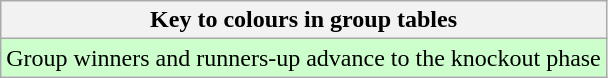<table class="wikitable">
<tr>
<th>Key to colours in group tables</th>
</tr>
<tr style="background:#cfc;">
<td>Group winners and runners-up advance to the knockout phase</td>
</tr>
</table>
